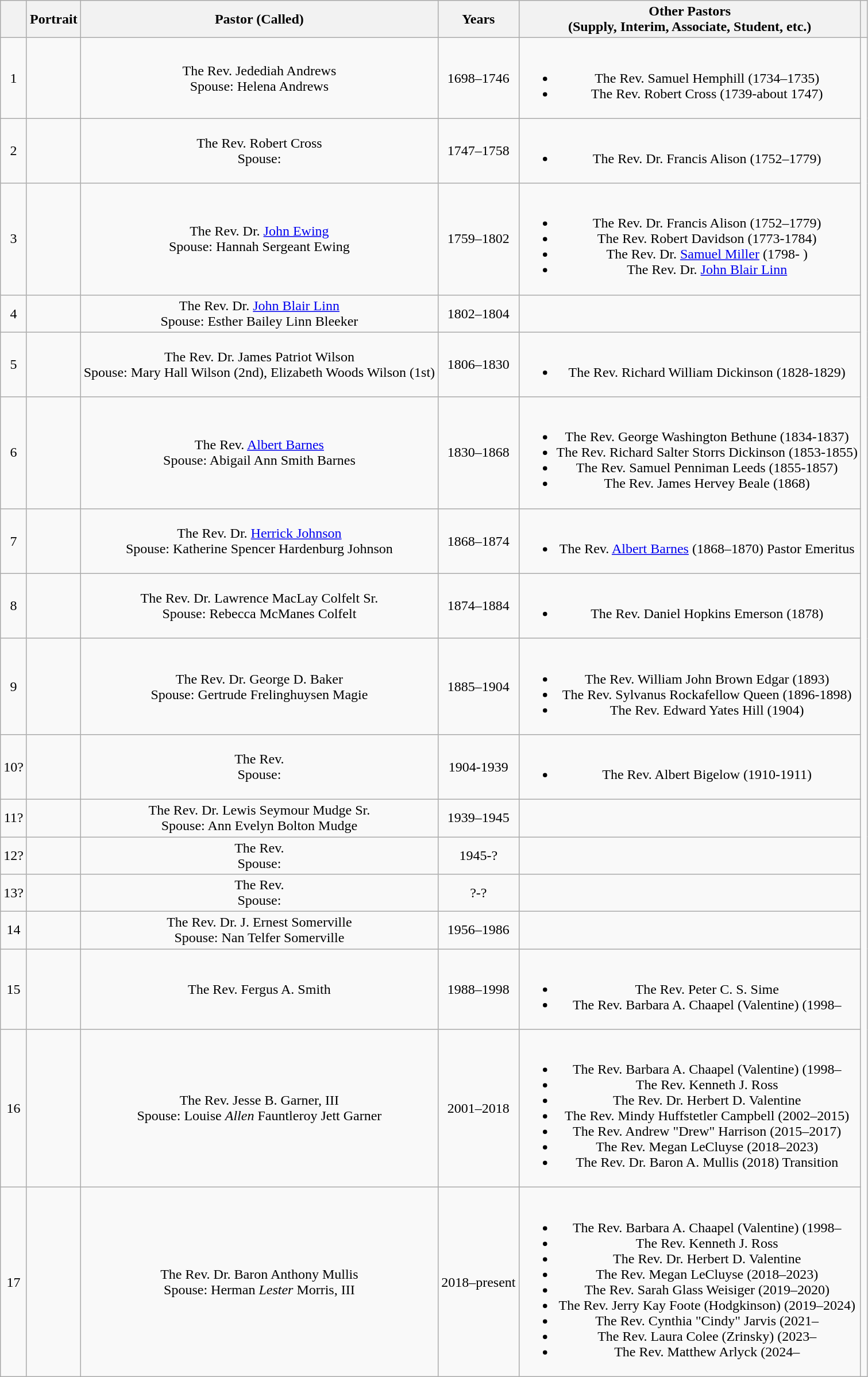<table class="wikitable" style="text-align:center">
<tr>
<th scope="col"></th>
<th scope="col">Portrait</th>
<th scope="col">Pastor (Called)</th>
<th scope="col">Years</th>
<th scope="col">Other Pastors<br>(Supply, Interim, Associate, Student, etc.)</th>
<th scope="col"></th>
</tr>
<tr>
<td ! scope="row">1</td>
<td></td>
<td>The Rev. Jedediah Andrews<br>Spouse: Helena Andrews</td>
<td>1698–1746</td>
<td><br><ul><li>The Rev. Samuel Hemphill (1734–1735)</li><li>The Rev. Robert Cross (1739-about 1747)</li></ul></td>
</tr>
<tr>
<td ! scope="row">2</td>
<td></td>
<td>The Rev. Robert Cross<br>Spouse:</td>
<td>1747–1758</td>
<td><br><ul><li>The Rev. Dr. Francis Alison (1752–1779)</li></ul></td>
</tr>
<tr>
<td ! scope="row">3</td>
<td><br></td>
<td>The Rev. Dr. <a href='#'>John Ewing</a><br>Spouse: Hannah Sergeant Ewing</td>
<td>1759–1802</td>
<td><br><ul><li>The Rev. Dr. Francis Alison (1752–1779)</li><li>The Rev. Robert Davidson (1773-1784)</li><li>The Rev. Dr. <a href='#'>Samuel Miller</a> (1798- )</li><li>The Rev. Dr. <a href='#'>John Blair Linn</a></li></ul></td>
</tr>
<tr>
<td ! scope="row">4</td>
<td></td>
<td>The Rev. Dr. <a href='#'>John Blair Linn</a><br>Spouse: Esther Bailey Linn Bleeker</td>
<td>1802–1804</td>
<td></td>
</tr>
<tr>
<td ! scope="row">5</td>
<td></td>
<td>The Rev. Dr. James Patriot Wilson<br>Spouse: Mary Hall Wilson (2nd), Elizabeth Woods Wilson (1st)</td>
<td>1806–1830</td>
<td><br><ul><li>The Rev. Richard William Dickinson (1828-1829)</li></ul></td>
</tr>
<tr>
<td ! scope="row">6</td>
<td></td>
<td>The Rev. <a href='#'>Albert Barnes</a><br>Spouse: Abigail Ann Smith Barnes</td>
<td>1830–1868</td>
<td><br><ul><li>The Rev. George Washington Bethune (1834-1837)</li><li>The Rev. Richard Salter Storrs Dickinson (1853-1855)</li><li>The Rev. Samuel Penniman Leeds (1855-1857)</li><li>The Rev. James Hervey Beale (1868)</li></ul></td>
</tr>
<tr>
<td ! scope="row">7</td>
<td></td>
<td>The Rev. Dr. <a href='#'>Herrick Johnson</a><br>Spouse: Katherine Spencer Hardenburg Johnson</td>
<td>1868–1874</td>
<td><br><ul><li>The Rev. <a href='#'>Albert Barnes</a> (1868–1870) Pastor Emeritus</li></ul></td>
</tr>
<tr>
<td ! scope="row">8</td>
<td><br></td>
<td>The Rev. Dr. Lawrence MacLay Colfelt Sr.<br>Spouse: Rebecca McManes Colfelt</td>
<td>1874–1884</td>
<td><br><ul><li>The Rev. Daniel Hopkins Emerson (1878)</li></ul></td>
</tr>
<tr>
<td ! scope="row">9</td>
<td></td>
<td>The Rev. Dr. George D. Baker<br>Spouse: Gertrude Frelinghuysen Magie</td>
<td>1885–1904</td>
<td><br><ul><li>The Rev. William John Brown Edgar (1893)</li><li>The Rev. Sylvanus Rockafellow Queen (1896-1898)</li><li>The Rev. Edward Yates Hill (1904)</li></ul></td>
</tr>
<tr>
<td ! scope="row">10?</td>
<td></td>
<td>The Rev.<br>Spouse:</td>
<td>1904-1939</td>
<td><br><ul><li>The Rev. Albert Bigelow (1910-1911)</li></ul></td>
</tr>
<tr>
<td ! scope="row">11?</td>
<td><br></td>
<td>The Rev. Dr. Lewis Seymour Mudge Sr.<br>Spouse: Ann Evelyn Bolton Mudge</td>
<td>1939–1945</td>
<td></td>
</tr>
<tr>
<td ! scope="row">12?</td>
<td></td>
<td>The Rev.<br>Spouse:</td>
<td>1945-?</td>
<td></td>
</tr>
<tr>
<td ! scope="row">13?</td>
<td></td>
<td>The Rev.<br>Spouse:</td>
<td>?-?</td>
<td></td>
</tr>
<tr>
<td ! scope="row">14</td>
<td></td>
<td>The Rev. Dr. J. Ernest Somerville<br>Spouse: Nan Telfer Somerville</td>
<td>1956–1986</td>
<td></td>
</tr>
<tr>
<td ! scope="row">15</td>
<td></td>
<td>The Rev. Fergus A. Smith</td>
<td>1988–1998</td>
<td><br><ul><li>The Rev. Peter C. S. Sime</li><li>The Rev. Barbara A. Chaapel (Valentine) (1998–</li></ul></td>
</tr>
<tr>
<td ! scope="row">16</td>
<td></td>
<td>The Rev. Jesse B. Garner, III<br>Spouse: Louise <em>Allen</em> Fauntleroy Jett Garner</td>
<td>2001–2018</td>
<td><br><ul><li>The Rev. Barbara A. Chaapel (Valentine) (1998–</li><li>The Rev. Kenneth J. Ross</li><li>The Rev. Dr. Herbert D. Valentine</li><li>The Rev. Mindy Huffstetler Campbell (2002–2015)</li><li>The Rev. Andrew "Drew" Harrison (2015–2017)</li><li>The Rev. Megan LeCluyse (2018–2023)</li><li>The Rev. Dr. Baron A. Mullis (2018) Transition</li></ul></td>
</tr>
<tr>
<td ! scope="row">17</td>
<td></td>
<td>The Rev. Dr. Baron Anthony Mullis<br>Spouse: Herman <em>Lester</em> Morris, III</td>
<td>2018–present</td>
<td><br><ul><li>The Rev. Barbara A. Chaapel (Valentine) (1998–</li><li>The Rev. Kenneth J. Ross</li><li>The Rev. Dr. Herbert D. Valentine</li><li>The Rev. Megan LeCluyse (2018–2023)</li><li>The Rev. Sarah Glass Weisiger (2019–2020)</li><li>The Rev. Jerry Kay Foote (Hodgkinson) (2019–2024)</li><li>The Rev. Cynthia "Cindy" Jarvis (2021–</li><li>The Rev. Laura Colee (Zrinsky) (2023–</li><li>The Rev. Matthew Arlyck (2024–</li></ul></td>
</tr>
</table>
